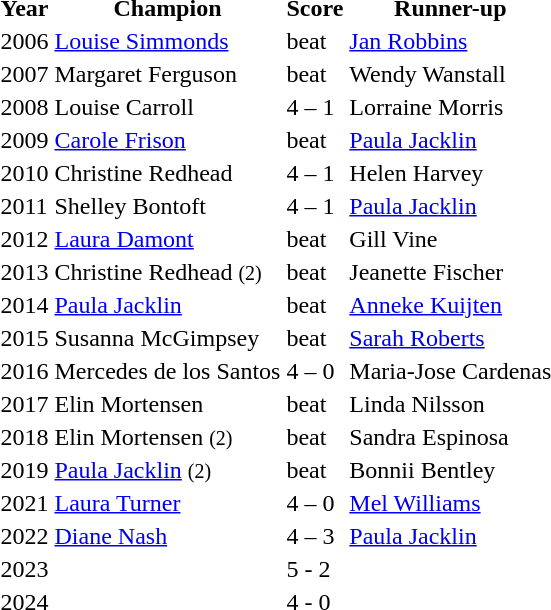<table>
<tr>
<th>Year</th>
<th>Champion</th>
<th>Score</th>
<th>Runner-up</th>
</tr>
<tr>
<td>2006</td>
<td> <a href='#'>Louise Simmonds</a></td>
<td>beat</td>
<td> <a href='#'>Jan Robbins</a></td>
</tr>
<tr>
<td>2007</td>
<td> Margaret Ferguson</td>
<td>beat</td>
<td> Wendy Wanstall</td>
</tr>
<tr>
<td>2008</td>
<td> Louise Carroll</td>
<td>4 – 1</td>
<td> Lorraine Morris</td>
</tr>
<tr>
<td>2009</td>
<td> <a href='#'>Carole Frison</a></td>
<td>beat</td>
<td> <a href='#'>Paula Jacklin</a></td>
</tr>
<tr>
<td>2010</td>
<td> Christine Redhead</td>
<td>4 – 1</td>
<td> Helen Harvey</td>
</tr>
<tr>
<td>2011</td>
<td> Shelley Bontoft</td>
<td>4 – 1</td>
<td> <a href='#'>Paula Jacklin</a></td>
</tr>
<tr>
<td>2012</td>
<td> <a href='#'>Laura Damont</a></td>
<td>beat</td>
<td> Gill Vine</td>
</tr>
<tr>
<td>2013</td>
<td> Christine Redhead <small>(2)</small></td>
<td>beat</td>
<td> Jeanette Fischer</td>
</tr>
<tr>
<td>2014</td>
<td> <a href='#'>Paula Jacklin</a></td>
<td>beat</td>
<td> <a href='#'>Anneke Kuijten</a></td>
</tr>
<tr>
<td>2015</td>
<td> Susanna McGimpsey</td>
<td>beat</td>
<td> <a href='#'>Sarah Roberts</a></td>
</tr>
<tr>
<td>2016</td>
<td> Mercedes de los Santos</td>
<td>4 – 0</td>
<td> Maria-Jose Cardenas</td>
</tr>
<tr>
<td>2017</td>
<td> Elin Mortensen</td>
<td>beat</td>
<td> Linda Nilsson</td>
</tr>
<tr>
<td>2018</td>
<td> Elin Mortensen <small>(2)</small></td>
<td>beat</td>
<td> Sandra Espinosa</td>
</tr>
<tr>
<td>2019</td>
<td> <a href='#'>Paula Jacklin</a> <small>(2)</small></td>
<td>beat</td>
<td> Bonnii Bentley</td>
</tr>
<tr>
<td>2021</td>
<td> <a href='#'>Laura Turner</a></td>
<td>4 – 0</td>
<td> <a href='#'>Mel Williams</a></td>
</tr>
<tr>
<td>2022</td>
<td> <a href='#'>Diane Nash</a></td>
<td>4 – 3</td>
<td> <a href='#'>Paula Jacklin</a></td>
</tr>
<tr>
<td>2023</td>
<td></td>
<td>5 - 2</td>
<td></td>
</tr>
<tr>
<td>2024</td>
<td></td>
<td>4 - 0</td>
<td></td>
</tr>
</table>
